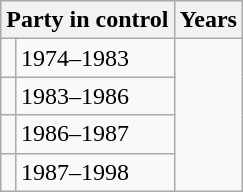<table class="wikitable">
<tr>
<th colspan="2">Party in control</th>
<th>Years</th>
</tr>
<tr>
<td></td>
<td>1974–1983</td>
</tr>
<tr>
<td></td>
<td>1983–1986</td>
</tr>
<tr>
<td></td>
<td>1986–1987</td>
</tr>
<tr>
<td></td>
<td>1987–1998</td>
</tr>
</table>
